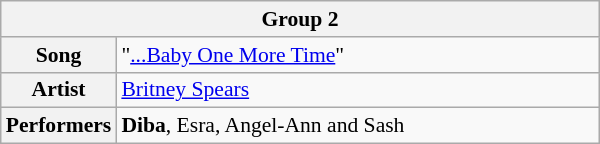<table class="wikitable" style="font-size: 90%" width=400px>
<tr>
<th colspan=2>Group 2</th>
</tr>
<tr>
<th width=10%>Song</th>
<td>"<a href='#'>...Baby One More Time</a>"</td>
</tr>
<tr>
<th width=10%>Artist</th>
<td><a href='#'>Britney Spears</a></td>
</tr>
<tr>
<th width=10%>Performers</th>
<td><strong>Diba</strong>, Esra, Angel-Ann and Sash</td>
</tr>
</table>
